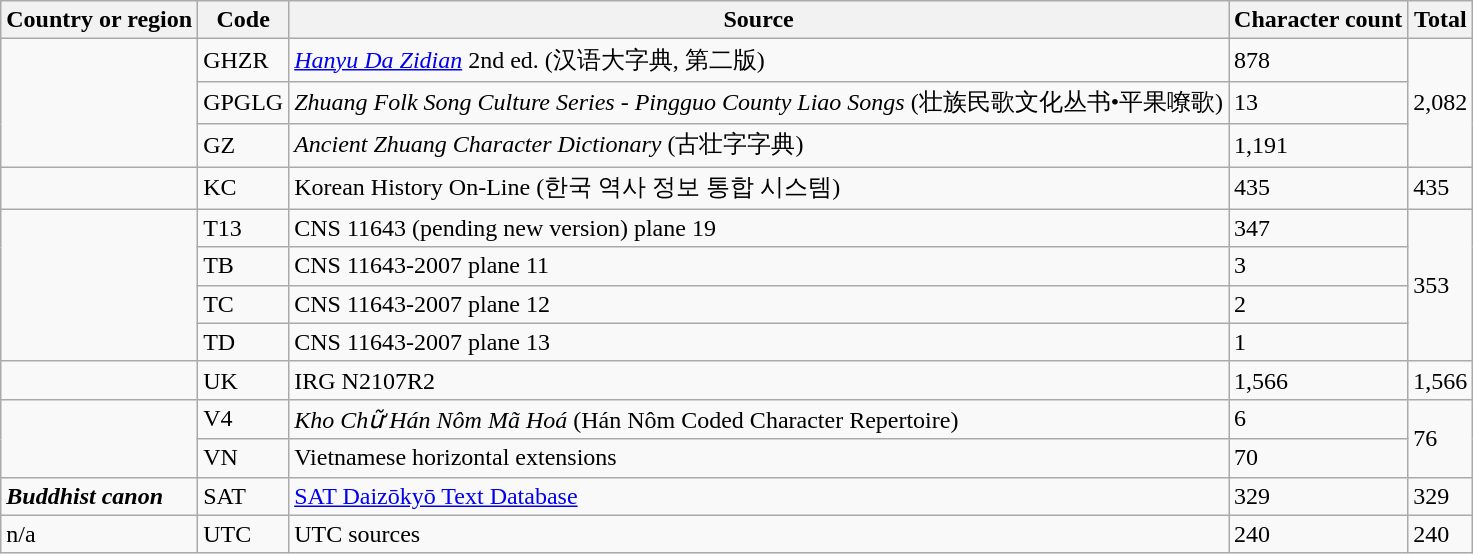<table class="wikitable">
<tr>
<th>Country or region</th>
<th>Code</th>
<th>Source</th>
<th>Character count</th>
<th>Total</th>
</tr>
<tr>
<td rowspan="3"><strong></strong></td>
<td>GHZR</td>
<td><em><a href='#'>Hanyu Da Zidian</a></em> 2nd ed. (汉语大字典, 第二版)</td>
<td>878</td>
<td rowspan="3">2,082</td>
</tr>
<tr>
<td>GPGLG</td>
<td><em>Zhuang Folk Song Culture Series - Pingguo County Liao Songs</em> (壮族民歌文化丛书•平果嘹歌)</td>
<td>13</td>
</tr>
<tr>
<td>GZ</td>
<td><em>Ancient Zhuang Character Dictionary</em> (古壮字字典)</td>
<td>1,191</td>
</tr>
<tr>
<td><strong></strong></td>
<td>KC</td>
<td>Korean History On-Line (한국 역사 정보 통합 시스템)</td>
<td>435</td>
<td>435</td>
</tr>
<tr>
<td rowspan="4"><strong></strong></td>
<td>T13</td>
<td>CNS 11643 (pending new version) plane 19</td>
<td>347</td>
<td rowspan="4">353</td>
</tr>
<tr>
<td>TB</td>
<td>CNS 11643-2007 plane 11</td>
<td>3</td>
</tr>
<tr>
<td>TC</td>
<td>CNS 11643-2007 plane 12</td>
<td>2</td>
</tr>
<tr>
<td>TD</td>
<td>CNS 11643-2007 plane 13</td>
<td>1</td>
</tr>
<tr>
<td><strong></strong></td>
<td>UK</td>
<td>IRG N2107R2</td>
<td>1,566</td>
<td>1,566</td>
</tr>
<tr>
<td rowspan="2"><strong></strong></td>
<td>V4</td>
<td><em>Kho Chữ Hán Nôm Mã Hoá</em> (Hán Nôm Coded Character Repertoire)</td>
<td>6</td>
<td rowspan="2">76</td>
</tr>
<tr>
<td>VN</td>
<td>Vietnamese horizontal extensions</td>
<td>70</td>
</tr>
<tr>
<td><strong> <em>Buddhist canon<strong><em></td>
<td>SAT</td>
<td><a href='#'>SAT Daizōkyō Text Database</a></td>
<td>329</td>
<td>329</td>
</tr>
<tr>
<td></strong>n/a<strong></td>
<td>UTC</td>
<td>UTC sources</td>
<td>240</td>
<td>240</td>
</tr>
</table>
